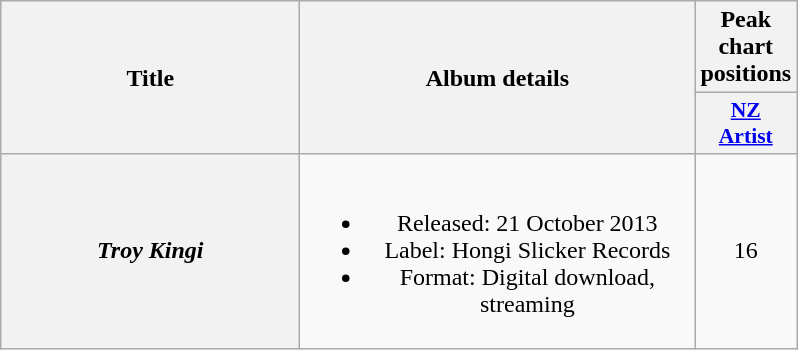<table class="wikitable plainrowheaders" style="text-align:center;">
<tr>
<th scope="col" rowspan="2" style="width:12em;">Title</th>
<th scope="col" rowspan="2" style="width:16em;">Album details</th>
<th scope="col" colspan="1">Peak chart positions</th>
</tr>
<tr>
<th scope="col" style="width:3em;font-size:90%;"><a href='#'>NZ<br>Artist</a><br></th>
</tr>
<tr>
<th scope="row"><em>Troy Kingi</em></th>
<td><br><ul><li>Released: 21 October 2013</li><li>Label: Hongi Slicker Records</li><li>Format: Digital download, streaming</li></ul></td>
<td>16</td>
</tr>
</table>
